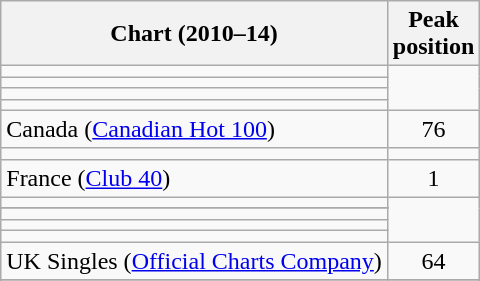<table class="wikitable sortable">
<tr>
<th>Chart (2010–14)</th>
<th>Peak<br>position</th>
</tr>
<tr>
<td></td>
</tr>
<tr>
<td></td>
</tr>
<tr>
<td></td>
</tr>
<tr>
<td></td>
</tr>
<tr>
<td>Canada (<a href='#'>Canadian Hot 100</a>)</td>
<td align="center">76</td>
</tr>
<tr>
<td></td>
</tr>
<tr>
<td>France (<a href='#'>Club 40</a>)</td>
<td align="center">1</td>
</tr>
<tr>
<td></td>
</tr>
<tr>
</tr>
<tr>
<td></td>
</tr>
<tr>
<td></td>
</tr>
<tr>
<td></td>
</tr>
<tr>
<td align="left">UK Singles (<a href='#'>Official Charts Company</a>)</td>
<td align="center">64</td>
</tr>
<tr>
</tr>
<tr>
</tr>
<tr>
</tr>
<tr>
</tr>
</table>
